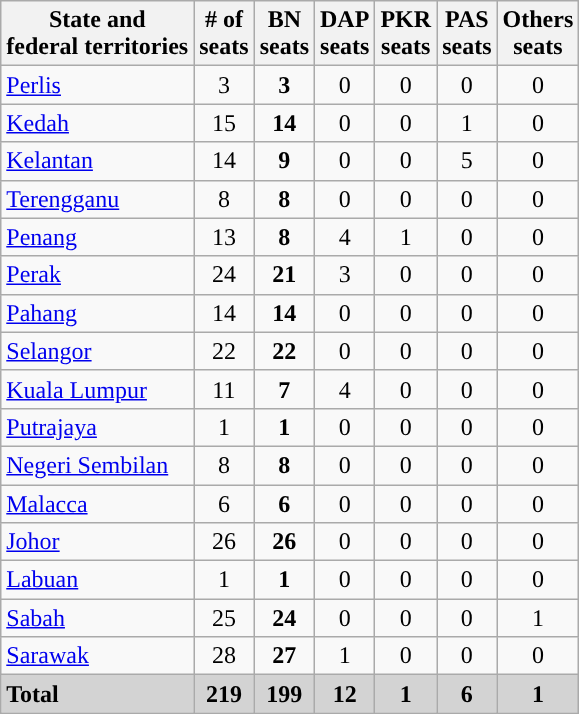<table class="wikitable sortable" style="text-align:center">
<tr>
<th>State and<br>federal territories</th>
<th># of<br>seats</th>
<th>BN<br>seats</th>
<th>DAP<br>seats</th>
<th>PKR<br>seats</th>
<th>PAS<br>seats</th>
<th>Others<br>seats</th>
</tr>
<tr>
<td style="text-align:left"> <a href='#'>Perlis</a></td>
<td>3</td>
<td><strong>3</strong></td>
<td>0</td>
<td>0</td>
<td>0</td>
<td>0</td>
</tr>
<tr>
<td style="text-align:left"> <a href='#'>Kedah</a></td>
<td>15</td>
<td><strong>14</strong></td>
<td>0</td>
<td>0</td>
<td>1</td>
<td>0</td>
</tr>
<tr>
<td style="text-align:left"> <a href='#'>Kelantan</a></td>
<td>14</td>
<td><strong>9</strong></td>
<td>0</td>
<td>0</td>
<td>5</td>
<td>0</td>
</tr>
<tr>
<td style="text-align:left"> <a href='#'>Terengganu</a></td>
<td>8</td>
<td><strong>8</strong></td>
<td>0</td>
<td>0</td>
<td>0</td>
<td>0</td>
</tr>
<tr>
<td style="text-align:left"> <a href='#'>Penang</a></td>
<td>13</td>
<td><strong>8</strong></td>
<td>4</td>
<td>1</td>
<td>0</td>
<td>0</td>
</tr>
<tr>
<td style="text-align:left"> <a href='#'>Perak</a></td>
<td>24</td>
<td><strong>21</strong></td>
<td>3</td>
<td>0</td>
<td>0</td>
<td>0</td>
</tr>
<tr>
<td style="text-align:left"> <a href='#'>Pahang</a></td>
<td>14</td>
<td><strong>14</strong></td>
<td>0</td>
<td>0</td>
<td>0</td>
<td>0</td>
</tr>
<tr>
<td style="text-align:left"> <a href='#'>Selangor</a></td>
<td>22</td>
<td><strong>22</strong></td>
<td>0</td>
<td>0</td>
<td>0</td>
<td>0</td>
</tr>
<tr>
<td style="text-align:left"> <a href='#'>Kuala Lumpur</a></td>
<td>11</td>
<td><strong>7</strong></td>
<td>4</td>
<td>0</td>
<td>0</td>
<td>0</td>
</tr>
<tr>
<td style="text-align:left"> <a href='#'>Putrajaya</a></td>
<td>1</td>
<td><strong>1</strong></td>
<td>0</td>
<td>0</td>
<td>0</td>
<td>0</td>
</tr>
<tr>
<td style="text-align:left"> <a href='#'>Negeri Sembilan</a></td>
<td>8</td>
<td><strong>8</strong></td>
<td>0</td>
<td>0</td>
<td>0</td>
<td>0</td>
</tr>
<tr>
<td style="text-align:left"> <a href='#'>Malacca</a></td>
<td>6</td>
<td><strong>6</strong></td>
<td>0</td>
<td>0</td>
<td>0</td>
<td>0</td>
</tr>
<tr>
<td style="text-align:left"> <a href='#'>Johor</a></td>
<td>26</td>
<td><strong>26</strong></td>
<td>0</td>
<td>0</td>
<td>0</td>
<td>0</td>
</tr>
<tr>
<td style="text-align:left"> <a href='#'>Labuan</a></td>
<td>1</td>
<td><strong>1</strong></td>
<td>0</td>
<td>0</td>
<td>0</td>
<td>0</td>
</tr>
<tr>
<td style="text-align:left"> <a href='#'>Sabah</a></td>
<td>25</td>
<td><strong>24</strong></td>
<td>0</td>
<td>0</td>
<td>0</td>
<td>1 <small></small></td>
</tr>
<tr>
<td style="text-align:left"> <a href='#'>Sarawak</a></td>
<td>28</td>
<td><strong>27</strong></td>
<td>1</td>
<td>0</td>
<td>0</td>
<td>0</td>
</tr>
<tr class="sortbottom" bgcolor="lightgrey">
<td style="text-align:left"><strong>Total</strong></td>
<td><strong>219</strong></td>
<td><span><strong>199</strong></span></td>
<td><span><strong>12</strong></span></td>
<td><span><strong>1</strong></span></td>
<td><span><strong>6</strong></span></td>
<td><strong>1</strong></td>
</tr>
</table>
